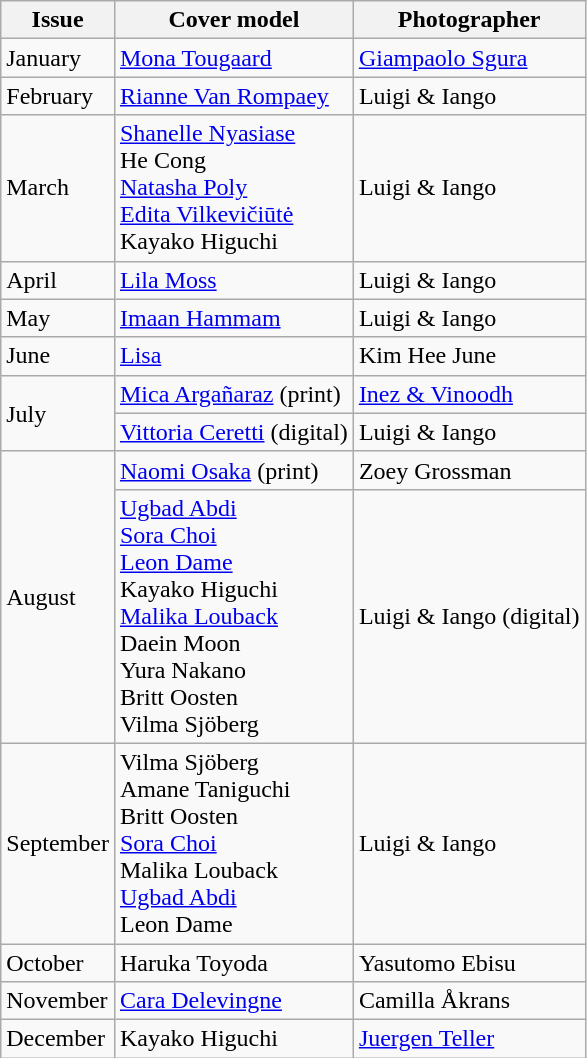<table class="sortable wikitable">
<tr>
<th>Issue</th>
<th>Cover model</th>
<th>Photographer</th>
</tr>
<tr>
<td>January</td>
<td><a href='#'>Mona Tougaard</a></td>
<td><a href='#'>Giampaolo Sgura</a></td>
</tr>
<tr>
<td>February</td>
<td><a href='#'>Rianne Van Rompaey</a></td>
<td>Luigi & Iango</td>
</tr>
<tr>
<td>March</td>
<td><a href='#'>Shanelle Nyasiase</a><br>He Cong<br><a href='#'>Natasha Poly</a><br><a href='#'>Edita Vilkevičiūtė</a><br>Kayako Higuchi</td>
<td>Luigi & Iango</td>
</tr>
<tr>
<td>April</td>
<td><a href='#'>Lila Moss</a></td>
<td>Luigi & Iango</td>
</tr>
<tr>
<td>May</td>
<td><a href='#'>Imaan Hammam</a></td>
<td>Luigi & Iango</td>
</tr>
<tr>
<td>June</td>
<td><a href='#'>Lisa</a></td>
<td>Kim Hee June</td>
</tr>
<tr>
<td rowspan=2>July</td>
<td><a href='#'>Mica Argañaraz</a> (print)</td>
<td><a href='#'>Inez & Vinoodh</a></td>
</tr>
<tr>
<td><a href='#'>Vittoria Ceretti</a> (digital)</td>
<td>Luigi & Iango</td>
</tr>
<tr>
<td rowspan=2>August</td>
<td><a href='#'>Naomi Osaka</a> (print)</td>
<td>Zoey Grossman</td>
</tr>
<tr>
<td><a href='#'>Ugbad Abdi</a> <br> <a href='#'>Sora Choi</a> <br> <a href='#'>Leon Dame</a> <br> Kayako Higuchi <br> <a href='#'>Malika Louback</a> <br> Daein Moon <br> Yura Nakano <br> Britt Oosten <br> Vilma Sjöberg</td>
<td>Luigi & Iango (digital)</td>
</tr>
<tr>
<td>September</td>
<td>Vilma Sjöberg <br> Amane Taniguchi <br> Britt Oosten <br> <a href='#'>Sora Choi</a> <br> Malika Louback <br> <a href='#'>Ugbad Abdi</a> <br> Leon Dame</td>
<td>Luigi & Iango</td>
</tr>
<tr>
<td>October</td>
<td>Haruka Toyoda</td>
<td>Yasutomo Ebisu</td>
</tr>
<tr>
<td>November</td>
<td><a href='#'>Cara Delevingne</a></td>
<td>Camilla Åkrans</td>
</tr>
<tr>
<td>December</td>
<td>Kayako Higuchi</td>
<td><a href='#'>Juergen Teller</a></td>
</tr>
</table>
